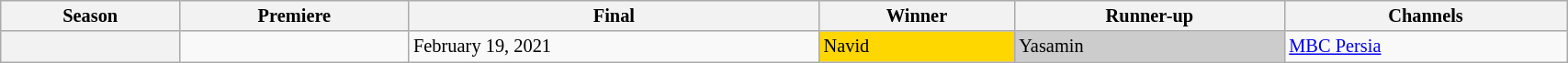<table class="wikitable"  style="font-size:85%; width:90%;">
<tr>
<th scope="col">Season</th>
<th scope="col">Premiere</th>
<th scope="col">Final</th>
<th scope="col">Winner</th>
<th scope="col">Runner-up</th>
<th scope="col">Channels</th>
</tr>
<tr>
<th scope="row"></th>
<td></td>
<td>February 19, 2021</td>
<td style="background:gold;">Navid</td>
<td style="background:#ccc;">Yasamin</td>
<td style="background:#White" rowspan="5"><a href='#'>MBC Persia</a></td>
</tr>
</table>
